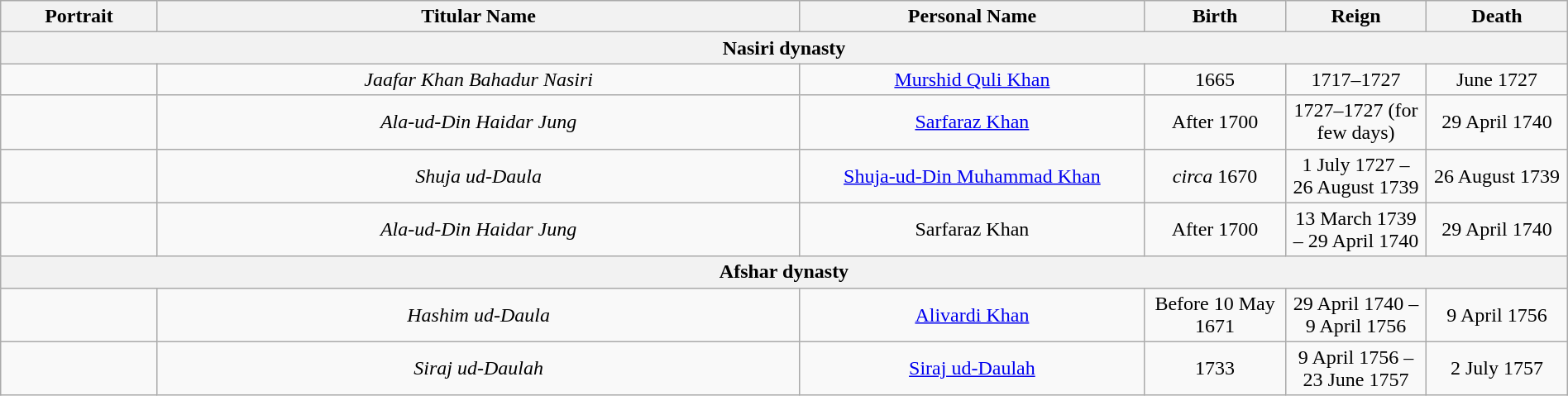<table class="wikitable" style="width:100%; text-align:center;">
<tr>
<th style="width:10%;">Portrait</th>
<th>Titular Name</th>
<th style="width:22%;">Personal Name</th>
<th style="width:9%;">Birth</th>
<th style="width:9%;">Reign</th>
<th style="width:9%;">Death</th>
</tr>
<tr>
<th scope="row" colspan="6">Nasiri dynasty</th>
</tr>
<tr>
<td></td>
<td><em>Jaafar Khan Bahadur Nasiri</em></td>
<td><a href='#'>Murshid Quli Khan</a></td>
<td>1665</td>
<td>1717–1727</td>
<td>June 1727</td>
</tr>
<tr>
<td></td>
<td><em>Ala-ud-Din Haidar Jung</em></td>
<td><a href='#'>Sarfaraz Khan</a></td>
<td>After 1700</td>
<td>1727–1727 (for few days)</td>
<td>29 April 1740</td>
</tr>
<tr>
<td></td>
<td><em>Shuja ud-Daula</em></td>
<td><a href='#'>Shuja-ud-Din Muhammad Khan</a></td>
<td><em>circa</em> 1670</td>
<td>1 July 1727 – 26 August 1739</td>
<td>26 August 1739</td>
</tr>
<tr>
<td></td>
<td><em>Ala-ud-Din Haidar Jung</em></td>
<td>Sarfaraz Khan</td>
<td>After 1700</td>
<td>13 March 1739 – 29 April 1740</td>
<td>29 April 1740</td>
</tr>
<tr>
<th scope="row" colspan="6">Afshar dynasty</th>
</tr>
<tr>
<td></td>
<td><em>Hashim ud-Daula </em></td>
<td><a href='#'>Alivardi Khan</a></td>
<td>Before 10 May 1671</td>
<td>29 April 1740 – 9 April 1756</td>
<td>9 April 1756</td>
</tr>
<tr>
<td></td>
<td><em>Siraj ud-Daulah </em></td>
<td><a href='#'>Siraj ud-Daulah</a></td>
<td>1733</td>
<td>9 April 1756 – 23 June 1757</td>
<td>2 July 1757</td>
</tr>
</table>
